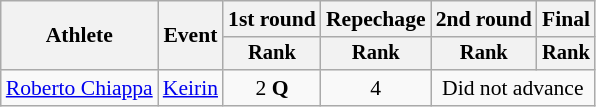<table class=wikitable style="font-size:90%">
<tr>
<th rowspan="2">Athlete</th>
<th rowspan="2">Event</th>
<th>1st round</th>
<th>Repechage</th>
<th>2nd round</th>
<th>Final</th>
</tr>
<tr style="font-size:95%">
<th>Rank</th>
<th>Rank</th>
<th>Rank</th>
<th>Rank</th>
</tr>
<tr align=center>
<td align=left><a href='#'>Roberto Chiappa</a></td>
<td align=left><a href='#'>Keirin</a></td>
<td>2 <strong>Q</strong></td>
<td>4</td>
<td colspan=2>Did not advance</td>
</tr>
</table>
